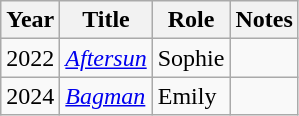<table class="wikitable sortable">
<tr>
<th>Year</th>
<th>Title</th>
<th>Role</th>
<th class="unsortable">Notes</th>
</tr>
<tr>
<td>2022</td>
<td><em><a href='#'>Aftersun</a></em></td>
<td>Sophie</td>
<td></td>
</tr>
<tr>
<td>2024</td>
<td><em><a href='#'>Bagman</a></em></td>
<td>Emily</td>
<td></td>
</tr>
</table>
